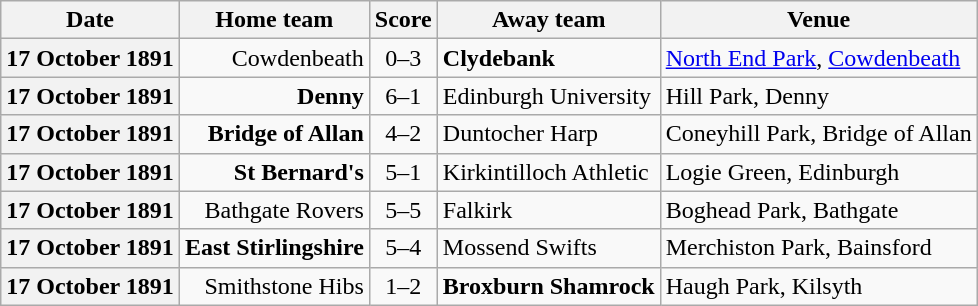<table class="wikitable football-result-list" style="max-width: 80em; text-align: center">
<tr>
<th scope="col">Date</th>
<th scope="col">Home team</th>
<th scope="col">Score</th>
<th scope="col">Away team</th>
<th scope="col">Venue</th>
</tr>
<tr>
<th scope="row">17 October 1891</th>
<td align=right>Cowdenbeath</td>
<td>0–3</td>
<td align=left><strong>Clydebank</strong></td>
<td align=left><a href='#'>North End Park</a>, <a href='#'>Cowdenbeath</a></td>
</tr>
<tr>
<th scope="row">17 October 1891</th>
<td align=right><strong>Denny</strong></td>
<td>6–1</td>
<td align=left>Edinburgh University</td>
<td align=left>Hill Park, Denny</td>
</tr>
<tr>
<th scope="row">17 October 1891</th>
<td align=right><strong>Bridge of Allan</strong></td>
<td>4–2</td>
<td align=left>Duntocher Harp</td>
<td align=left>Coneyhill Park, Bridge of Allan</td>
</tr>
<tr>
<th scope="row">17 October 1891</th>
<td align=right><strong>St Bernard's</strong></td>
<td>5–1</td>
<td align=left>Kirkintilloch Athletic</td>
<td align=left>Logie Green, Edinburgh</td>
</tr>
<tr>
<th scope="row">17 October 1891</th>
<td align=right>Bathgate Rovers</td>
<td>5–5</td>
<td align=left>Falkirk</td>
<td align=left>Boghead Park, Bathgate</td>
</tr>
<tr>
<th scope="row">17 October 1891</th>
<td align=right><strong>East Stirlingshire</strong></td>
<td>5–4</td>
<td align=left>Mossend Swifts</td>
<td align=left>Merchiston Park, Bainsford</td>
</tr>
<tr>
<th scope="row">17 October 1891</th>
<td align=right>Smithstone Hibs</td>
<td>1–2</td>
<td align=left><strong>Broxburn Shamrock</strong></td>
<td align=left>Haugh Park, Kilsyth</td>
</tr>
</table>
